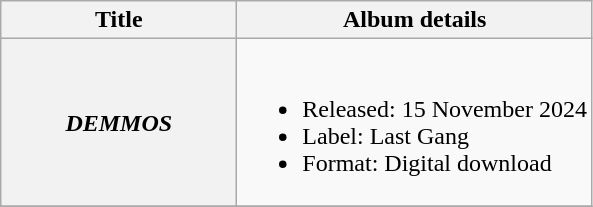<table class="wikitable plainrowheaders">
<tr>
<th width=150px>Title</th>
<th>Album details</th>
</tr>
<tr>
<th scope="row"><em>DEMMOS</em></th>
<td><br><ul><li>Released: 15 November 2024</li><li>Label: Last Gang</li><li>Format: Digital download</li></ul></td>
</tr>
<tr>
</tr>
</table>
